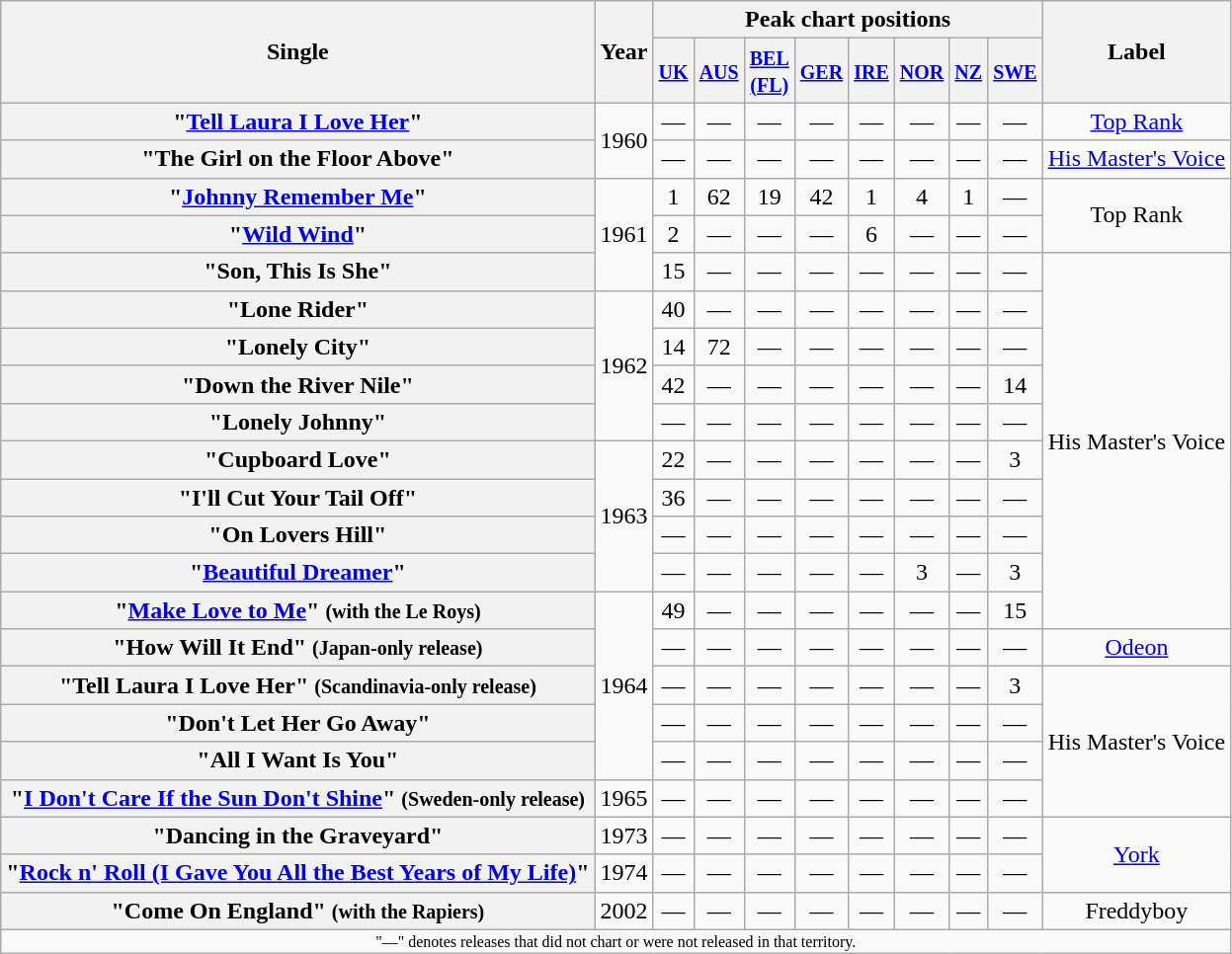<table class="wikitable plainrowheaders" style="text-align:center;">
<tr>
<th rowspan="2">Single</th>
<th rowspan="2">Year</th>
<th colspan="8">Peak chart positions</th>
<th rowspan="2">Label</th>
</tr>
<tr>
<th scope="col"><small><a href='#'>UK</a></small><br></th>
<th><small><a href='#'>AUS</a></small><br></th>
<th scope="col"><small><a href='#'>BEL<br>(FL)</a></small><br></th>
<th scope="col"><small><a href='#'>GER</a></small><br></th>
<th scope="col"><small><a href='#'>IRE</a></small><br></th>
<th scope="col"><small><a href='#'>NOR</a></small><br></th>
<th><small><a href='#'>NZ</a></small><br></th>
<th><small><a href='#'>SWE</a></small><br></th>
</tr>
<tr>
<th scope="row">"<a href='#'>Tell Laura I Love Her</a>"</th>
<td rowspan="2">1960</td>
<td>—</td>
<td>—</td>
<td>—</td>
<td>—</td>
<td>—</td>
<td>—</td>
<td>—</td>
<td>—</td>
<td><a href='#'>Top Rank</a></td>
</tr>
<tr>
<th scope="row">"The Girl on the Floor Above"</th>
<td>—</td>
<td>—</td>
<td>—</td>
<td>—</td>
<td>—</td>
<td>—</td>
<td>—</td>
<td>—</td>
<td><a href='#'>His Master's Voice</a></td>
</tr>
<tr>
<th scope="row">"<a href='#'>Johnny Remember Me</a>"</th>
<td rowspan="3">1961</td>
<td>1</td>
<td>62</td>
<td>19</td>
<td>42</td>
<td>1</td>
<td>4</td>
<td>1</td>
<td>—</td>
<td rowspan="2">Top Rank</td>
</tr>
<tr>
<th scope="row">"<a href='#'>Wild Wind</a>"</th>
<td>2</td>
<td>—</td>
<td>—</td>
<td>—</td>
<td>6</td>
<td>—</td>
<td>—</td>
<td>—</td>
</tr>
<tr>
<th scope="row">"Son, This Is She"</th>
<td>15</td>
<td>—</td>
<td>—</td>
<td>—</td>
<td>—</td>
<td>—</td>
<td>—</td>
<td>—</td>
<td rowspan="10">His Master's Voice</td>
</tr>
<tr>
<th scope="row">"Lone Rider"</th>
<td rowspan="4">1962</td>
<td>40</td>
<td>—</td>
<td>—</td>
<td>—</td>
<td>—</td>
<td>—</td>
<td>—</td>
<td>—</td>
</tr>
<tr>
<th scope="row">"Lonely City"</th>
<td>14</td>
<td>72</td>
<td>—</td>
<td>—</td>
<td>—</td>
<td>—</td>
<td>—</td>
<td>—</td>
</tr>
<tr>
<th scope="row">"Down the River Nile"</th>
<td>42</td>
<td>—</td>
<td>—</td>
<td>—</td>
<td>—</td>
<td>—</td>
<td>—</td>
<td>14</td>
</tr>
<tr>
<th scope="row">"Lonely Johnny"</th>
<td>—</td>
<td>—</td>
<td>—</td>
<td>—</td>
<td>—</td>
<td>—</td>
<td>—</td>
<td>—</td>
</tr>
<tr>
<th scope="row">"Cupboard Love"</th>
<td rowspan="4">1963</td>
<td>22</td>
<td>—</td>
<td>—</td>
<td>—</td>
<td>—</td>
<td>—</td>
<td>—</td>
<td>3</td>
</tr>
<tr>
<th scope="row">"I'll Cut Your Tail Off"</th>
<td>36</td>
<td>—</td>
<td>—</td>
<td>—</td>
<td>—</td>
<td>—</td>
<td>—</td>
<td>—</td>
</tr>
<tr>
<th scope="row">"On Lovers Hill"</th>
<td>—</td>
<td>—</td>
<td>—</td>
<td>—</td>
<td>—</td>
<td>—</td>
<td>—</td>
<td>—</td>
</tr>
<tr>
<th scope="row">"<a href='#'>Beautiful Dreamer</a>"</th>
<td>—</td>
<td>—</td>
<td>—</td>
<td>—</td>
<td>—</td>
<td>3</td>
<td>—</td>
<td>3</td>
</tr>
<tr>
<th scope="row">"<a href='#'>Make Love to Me</a>" <small>(with the Le Roys)</small></th>
<td rowspan="5">1964</td>
<td>49</td>
<td>—</td>
<td>—</td>
<td>—</td>
<td>—</td>
<td>—</td>
<td>—</td>
<td>15</td>
</tr>
<tr>
<th scope="row">"How Will It End" <small>(Japan-only release)</small></th>
<td>—</td>
<td>—</td>
<td>—</td>
<td>—</td>
<td>—</td>
<td>—</td>
<td>—</td>
<td>—</td>
<td><a href='#'>Odeon</a></td>
</tr>
<tr>
<th scope="row">"Tell Laura I Love Her" <small>(Scandinavia-only release)</small></th>
<td>—</td>
<td>—</td>
<td>—</td>
<td>—</td>
<td>—</td>
<td>—</td>
<td>—</td>
<td>3</td>
<td rowspan="4">His Master's Voice</td>
</tr>
<tr>
<th scope="row">"Don't Let Her Go Away"</th>
<td>—</td>
<td>—</td>
<td>—</td>
<td>—</td>
<td>—</td>
<td>—</td>
<td>—</td>
<td>—</td>
</tr>
<tr>
<th scope="row">"All I Want Is You"</th>
<td>—</td>
<td>—</td>
<td>—</td>
<td>—</td>
<td>—</td>
<td>—</td>
<td>—</td>
<td>—</td>
</tr>
<tr>
<th scope="row">"<a href='#'>I Don't Care If the Sun Don't Shine</a>" <small>(Sweden-only release)</small></th>
<td>1965</td>
<td>—</td>
<td>—</td>
<td>—</td>
<td>—</td>
<td>—</td>
<td>—</td>
<td>—</td>
<td>—</td>
</tr>
<tr>
<th scope="row">"Dancing in the Graveyard"</th>
<td>1973</td>
<td>—</td>
<td>—</td>
<td>—</td>
<td>—</td>
<td>—</td>
<td>—</td>
<td>—</td>
<td>—</td>
<td rowspan="2"><a href='#'>York</a></td>
</tr>
<tr>
<th scope="row">"<a href='#'>Rock n' Roll (I Gave You All the Best Years of My Life)</a>"</th>
<td>1974</td>
<td>—</td>
<td>—</td>
<td>—</td>
<td>—</td>
<td>—</td>
<td>—</td>
<td>—</td>
<td>—</td>
</tr>
<tr>
<th scope="row">"Come On England" <small>(with the Rapiers)</small></th>
<td>2002</td>
<td>—</td>
<td>—</td>
<td>—</td>
<td>—</td>
<td>—</td>
<td>—</td>
<td>—</td>
<td>—</td>
<td>Freddyboy</td>
</tr>
<tr>
<td colspan="11" style="font-size:8pt">"—" denotes releases that did not chart or were not released in that territory.</td>
</tr>
</table>
